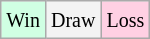<table class="wikitable">
<tr>
<td style="background-color: #d0ffe3;"><small>Win</small></td>
<td style="background-color: #f3f3f3;"><small>Draw</small></td>
<td style="background-color: #ffd0e3;"><small>Loss</small></td>
</tr>
</table>
